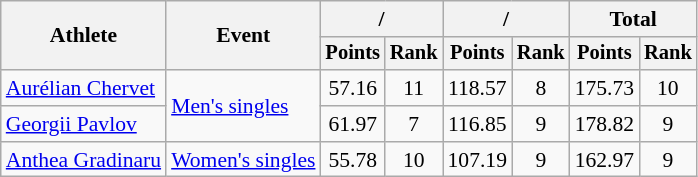<table class="wikitable" style="font-size:90%">
<tr>
<th rowspan="2">Athlete</th>
<th rowspan="2">Event</th>
<th colspan="2">/</th>
<th colspan="2">/</th>
<th colspan="2">Total</th>
</tr>
<tr style="font-size:95%">
<th>Points</th>
<th>Rank</th>
<th>Points</th>
<th>Rank</th>
<th>Points</th>
<th>Rank</th>
</tr>
<tr align=center>
<td align=left><a href='#'>Aurélian Chervet</a></td>
<td align=left rowspan=2><a href='#'>Men's singles</a></td>
<td>57.16</td>
<td>11</td>
<td>118.57</td>
<td>8</td>
<td>175.73</td>
<td>10</td>
</tr>
<tr align=center>
<td align=left><a href='#'>Georgii Pavlov</a></td>
<td>61.97</td>
<td>7</td>
<td>116.85</td>
<td>9</td>
<td>178.82</td>
<td>9</td>
</tr>
<tr align=center>
<td align=left><a href='#'>Anthea Gradinaru</a></td>
<td align=left><a href='#'>Women's singles</a></td>
<td>55.78</td>
<td>10</td>
<td>107.19</td>
<td>9</td>
<td>162.97</td>
<td>9</td>
</tr>
</table>
